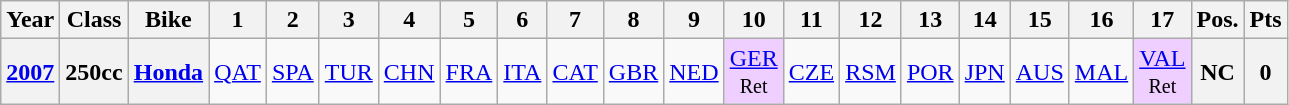<table class="wikitable" style="text-align:center">
<tr>
<th>Year</th>
<th>Class</th>
<th>Bike</th>
<th>1</th>
<th>2</th>
<th>3</th>
<th>4</th>
<th>5</th>
<th>6</th>
<th>7</th>
<th>8</th>
<th>9</th>
<th>10</th>
<th>11</th>
<th>12</th>
<th>13</th>
<th>14</th>
<th>15</th>
<th>16</th>
<th>17</th>
<th>Pos.</th>
<th>Pts</th>
</tr>
<tr>
<th><a href='#'>2007</a></th>
<th>250cc</th>
<th><a href='#'>Honda</a></th>
<td><a href='#'>QAT</a></td>
<td><a href='#'>SPA</a></td>
<td><a href='#'>TUR</a></td>
<td><a href='#'>CHN</a></td>
<td><a href='#'>FRA</a></td>
<td><a href='#'>ITA</a></td>
<td><a href='#'>CAT</a></td>
<td><a href='#'>GBR</a></td>
<td><a href='#'>NED</a></td>
<td style="background:#EFCFFF;"><a href='#'>GER</a><br><small>Ret</small></td>
<td><a href='#'>CZE</a></td>
<td><a href='#'>RSM</a></td>
<td><a href='#'>POR</a></td>
<td><a href='#'>JPN</a></td>
<td><a href='#'>AUS</a></td>
<td><a href='#'>MAL</a></td>
<td style="background:#EFCFFF;"><a href='#'>VAL</a><br><small>Ret</small></td>
<th>NC</th>
<th>0</th>
</tr>
</table>
